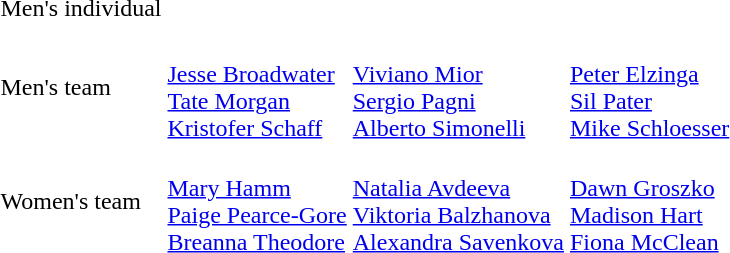<table>
<tr>
<td>Men's individual<br></td>
<td></td>
<td></td>
<td></td>
</tr>
<tr>
<td></td>
<td></td>
<td></td>
<td></td>
</tr>
<tr>
<td>Men's team<br></td>
<td><br><a href='#'>Jesse Broadwater</a><br><a href='#'>Tate Morgan</a><br><a href='#'>Kristofer Schaff</a></td>
<td><br><a href='#'>Viviano Mior</a><br><a href='#'>Sergio Pagni</a><br><a href='#'>Alberto Simonelli</a></td>
<td><br><a href='#'>Peter Elzinga</a><br><a href='#'>Sil Pater</a><br><a href='#'>Mike Schloesser</a></td>
</tr>
<tr>
<td>Women's team<br></td>
<td><br><a href='#'>Mary Hamm</a><br><a href='#'>Paige Pearce-Gore</a><br><a href='#'>Breanna Theodore</a></td>
<td><br><a href='#'>Natalia Avdeeva</a><br><a href='#'>Viktoria Balzhanova</a><br><a href='#'>Alexandra Savenkova</a></td>
<td><br><a href='#'>Dawn Groszko</a><br><a href='#'>Madison Hart</a><br><a href='#'>Fiona McClean</a></td>
</tr>
</table>
